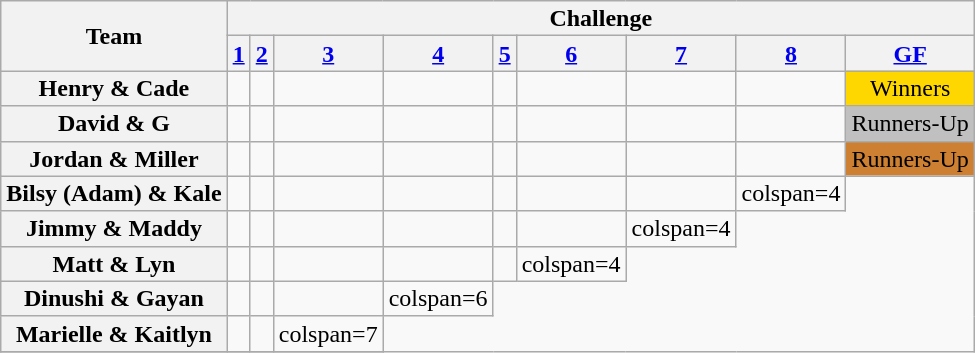<table class="wikitable plainrowheaders" style="text-align: center; line-height:16px;">
<tr>
<th rowspan=2 scope="col">Team</th>
<th colspan=9 scope="col">Challenge</th>
</tr>
<tr>
<th scope="col"><a href='#'>1</a></th>
<th scope="col"><a href='#'>2</a></th>
<th scope="col"><a href='#'>3</a></th>
<th scope="col"><a href='#'>4</a></th>
<th scope="col"><a href='#'>5</a></th>
<th scope="col"><a href='#'>6</a></th>
<th scope="col"><a href='#'>7</a></th>
<th scope="col"><a href='#'>8</a></th>
<th scope="col"><a href='#'>GF</a></th>
</tr>
<tr>
<th>Henry & Cade</th>
<td></td>
<td></td>
<td></td>
<td></td>
<td></td>
<td></td>
<td></td>
<td></td>
<td style="background:gold">Winners</td>
</tr>
<tr>
<th>David & G</th>
<td></td>
<td></td>
<td></td>
<td></td>
<td></td>
<td></td>
<td></td>
<td></td>
<td style="background:silver">Runners-Up</td>
</tr>
<tr>
<th>Jordan & Miller</th>
<td></td>
<td></td>
<td></td>
<td></td>
<td></td>
<td></td>
<td></td>
<td></td>
<td style="background: #CD7F32">Runners-Up</td>
</tr>
<tr>
<th>Bilsy (Adam) & Kale</th>
<td></td>
<td></td>
<td></td>
<td></td>
<td></td>
<td></td>
<td></td>
<td>colspan=4 </td>
</tr>
<tr>
<th>Jimmy & Maddy</th>
<td></td>
<td></td>
<td></td>
<td></td>
<td></td>
<td></td>
<td>colspan=4 </td>
</tr>
<tr>
<th>Matt & Lyn</th>
<td></td>
<td></td>
<td></td>
<td></td>
<td></td>
<td>colspan=4 </td>
</tr>
<tr>
<th>Dinushi & Gayan</th>
<td></td>
<td></td>
<td></td>
<td>colspan=6 </td>
</tr>
<tr>
<th>Marielle & Kaitlyn</th>
<td></td>
<td></td>
<td>colspan=7 </td>
</tr>
<tr>
</tr>
</table>
